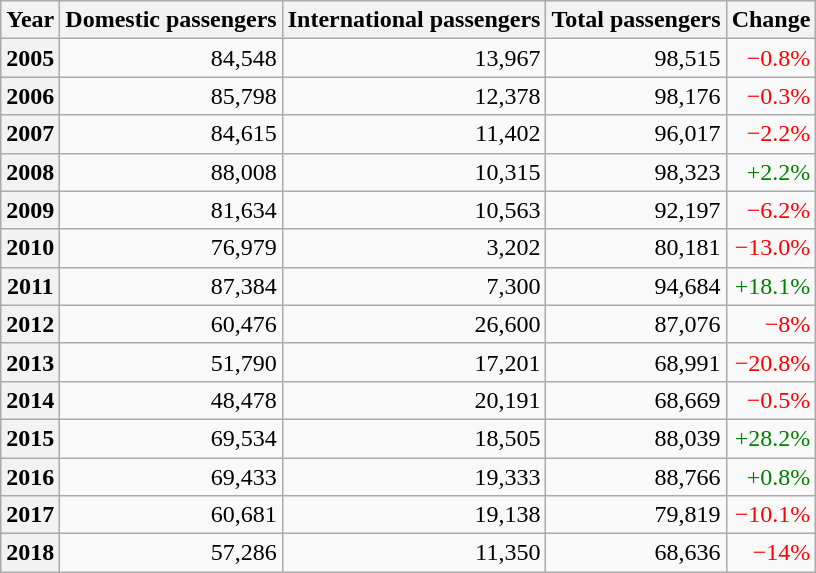<table class="wikitable" style="text-align: right;">
<tr>
<th>Year</th>
<th>Domestic passengers</th>
<th>International passengers</th>
<th>Total passengers</th>
<th>Change</th>
</tr>
<tr>
<th>2005</th>
<td>84,548</td>
<td>13,967</td>
<td>98,515</td>
<td style="color:red">−0.8% </td>
</tr>
<tr>
<th>2006</th>
<td>85,798</td>
<td>12,378</td>
<td>98,176</td>
<td style="color:red">−0.3% </td>
</tr>
<tr>
<th>2007</th>
<td>84,615</td>
<td>11,402</td>
<td>96,017</td>
<td style="color:red">−2.2% </td>
</tr>
<tr>
<th>2008</th>
<td>88,008</td>
<td>10,315</td>
<td>98,323</td>
<td style="color:green">+2.2% </td>
</tr>
<tr>
<th>2009</th>
<td>81,634</td>
<td>10,563</td>
<td>92,197</td>
<td style="color:red">−6.2% </td>
</tr>
<tr>
<th>2010</th>
<td>76,979</td>
<td>3,202</td>
<td>80,181</td>
<td style="color:red">−13.0% </td>
</tr>
<tr>
<th>2011</th>
<td>87,384</td>
<td>7,300</td>
<td>94,684</td>
<td style="color:green">+18.1% </td>
</tr>
<tr>
<th>2012</th>
<td>60,476</td>
<td>26,600</td>
<td>87,076</td>
<td style="color:red">−8% </td>
</tr>
<tr>
<th>2013</th>
<td>51,790</td>
<td>17,201</td>
<td>68,991</td>
<td style="color:red">−20.8% </td>
</tr>
<tr>
<th>2014</th>
<td>48,478</td>
<td>20,191</td>
<td>68,669</td>
<td style="color:red">−0.5% </td>
</tr>
<tr>
<th>2015</th>
<td>69,534</td>
<td>18,505</td>
<td>88,039</td>
<td style="color:green">+28.2% </td>
</tr>
<tr>
<th>2016</th>
<td>69,433</td>
<td>19,333</td>
<td>88,766</td>
<td style="color:green">+0.8% </td>
</tr>
<tr>
<th>2017 </th>
<td>60,681</td>
<td>19,138</td>
<td>79,819</td>
<td style="color:red">−10.1% </td>
</tr>
<tr>
<th>2018 </th>
<td>57,286</td>
<td>11,350</td>
<td>68,636</td>
<td style="color:red">−14% </td>
</tr>
</table>
